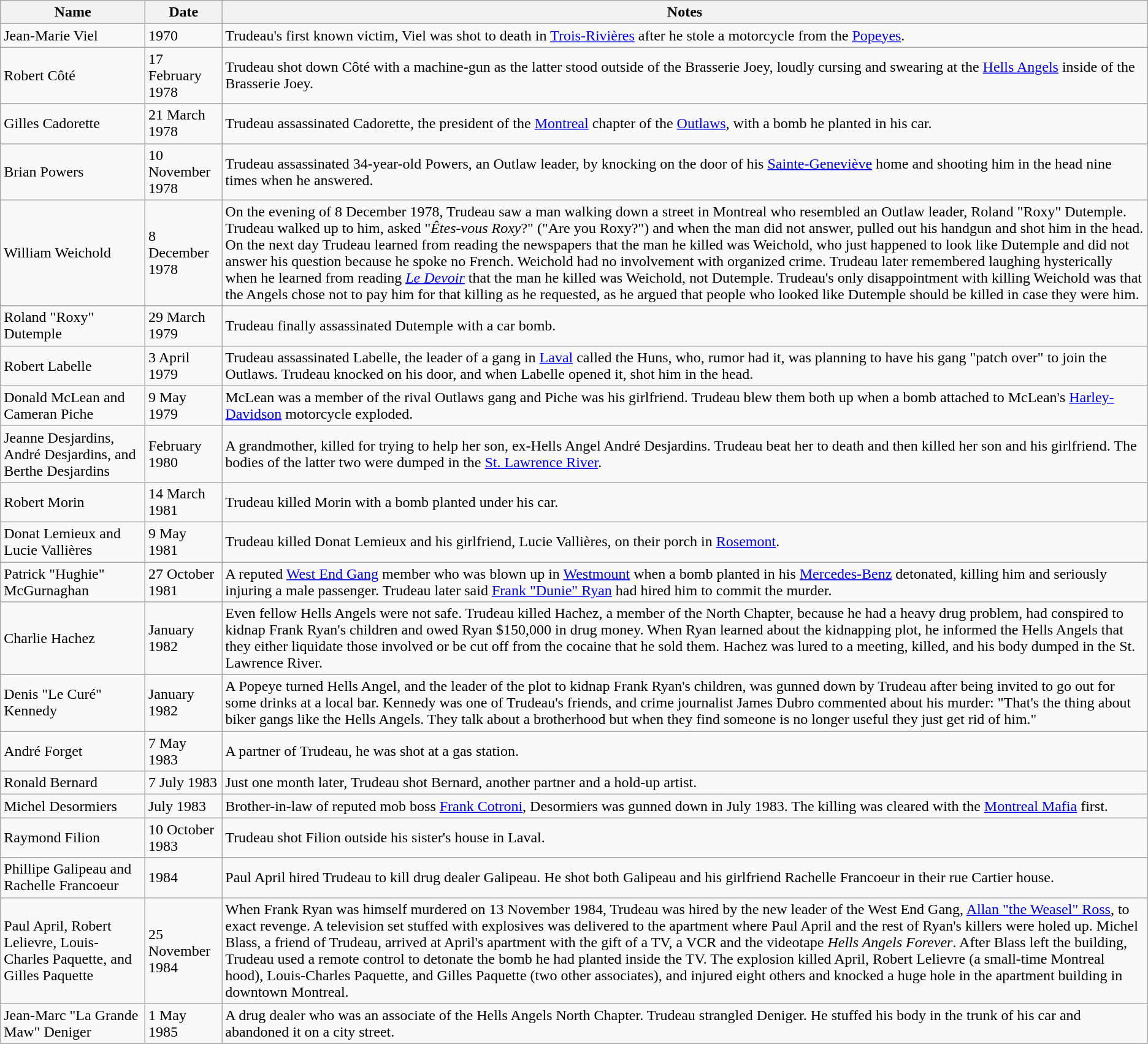<table border="1" class="wikitable">
<tr>
<th>Name</th>
<th>Date</th>
<th>Notes</th>
</tr>
<tr>
<td>Jean-Marie Viel</td>
<td>1970</td>
<td>Trudeau's first known victim, Viel was shot to death in <a href='#'>Trois-Rivières</a> after he stole a motorcycle from the <a href='#'>Popeyes</a>.</td>
</tr>
<tr>
<td>Robert Côté</td>
<td>17 February 1978</td>
<td>Trudeau shot down Côté with a machine-gun as the latter stood outside of the Brasserie Joey, loudly cursing and swearing at the <a href='#'>Hells Angels</a> inside of the Brasserie Joey.</td>
</tr>
<tr>
<td>Gilles Cadorette</td>
<td>21 March 1978</td>
<td>Trudeau assassinated Cadorette, the president of the <a href='#'>Montreal</a> chapter of the <a href='#'>Outlaws</a>, with a bomb he planted in his car.</td>
</tr>
<tr>
<td>Brian Powers</td>
<td>10 November 1978</td>
<td>Trudeau assassinated 34-year-old Powers, an Outlaw leader, by knocking on the door of his <a href='#'>Sainte-Geneviève</a> home and shooting him in the head nine times when he answered.</td>
</tr>
<tr>
<td>William Weichold</td>
<td>8 December 1978</td>
<td>On the evening of 8 December 1978, Trudeau saw a man walking down a street in Montreal who resembled an Outlaw leader, Roland "Roxy" Dutemple. Trudeau walked up to him, asked "<em>Êtes-vous Roxy</em>?" ("Are you Roxy?") and when the man did not answer, pulled out his handgun and shot him in the head. On the next day Trudeau learned from reading the newspapers that the man he killed was Weichold, who just happened to look like Dutemple and did not answer his question because he spoke no French. Weichold had no involvement with organized crime. Trudeau later remembered laughing hysterically when he learned from reading <em><a href='#'>Le Devoir</a></em> that the man he killed was Weichold, not Dutemple. Trudeau's only disappointment with killing Weichold was that the Angels chose not to pay him for that killing as he requested, as he argued that people who looked like Dutemple should be killed in case they were him.</td>
</tr>
<tr>
<td>Roland "Roxy" Dutemple</td>
<td>29 March 1979</td>
<td>Trudeau finally assassinated Dutemple with a car bomb.</td>
</tr>
<tr>
<td>Robert Labelle</td>
<td>3 April 1979</td>
<td>Trudeau assassinated Labelle, the leader of a gang in <a href='#'>Laval</a> called the Huns, who, rumor had it, was planning to have his gang "patch over" to join the Outlaws. Trudeau knocked on his door, and when Labelle opened it, shot him in the head.</td>
</tr>
<tr>
<td>Donald McLean and Cameran Piche</td>
<td>9 May 1979</td>
<td>McLean was a member of the rival Outlaws gang and Piche was his girlfriend. Trudeau blew them both up when a bomb attached to McLean's <a href='#'>Harley-Davidson</a> motorcycle exploded.</td>
</tr>
<tr>
<td>Jeanne Desjardins, André Desjardins, and Berthe Desjardins</td>
<td>February 1980</td>
<td>A grandmother, killed for trying to help her son, ex-Hells Angel André Desjardins. Trudeau beat her to death and then killed her son and his girlfriend. The bodies of the latter two were dumped in the <a href='#'>St. Lawrence River</a>.</td>
</tr>
<tr>
<td>Robert Morin</td>
<td>14 March 1981</td>
<td>Trudeau killed Morin with a bomb planted under his car.</td>
</tr>
<tr>
<td>Donat Lemieux and Lucie Vallières</td>
<td>9 May 1981</td>
<td>Trudeau killed Donat Lemieux and his girlfriend, Lucie Vallières, on their porch in <a href='#'>Rosemont</a>.</td>
</tr>
<tr>
<td>Patrick "Hughie" McGurnaghan</td>
<td>27 October 1981</td>
<td>A reputed <a href='#'>West End Gang</a> member who was blown up in <a href='#'>Westmount</a> when a bomb planted in his <a href='#'>Mercedes-Benz</a> detonated, killing him and seriously injuring a male passenger. Trudeau later said <a href='#'>Frank "Dunie" Ryan</a> had hired him to commit the murder.</td>
</tr>
<tr>
<td>Charlie Hachez</td>
<td>January 1982</td>
<td>Even fellow Hells Angels were not safe. Trudeau killed Hachez, a member of the North Chapter, because he had a heavy drug problem, had conspired to kidnap Frank Ryan's children and owed Ryan $150,000 in drug money. When Ryan learned about the kidnapping plot, he informed the Hells Angels that they either liquidate those involved or be cut off from the cocaine that he sold them. Hachez was lured to a meeting, killed, and his body dumped in the St. Lawrence River.</td>
</tr>
<tr>
<td>Denis "Le Curé" Kennedy</td>
<td>January 1982</td>
<td>A Popeye turned Hells Angel, and the leader of the plot to kidnap Frank Ryan's children, was gunned down by Trudeau after being invited to go out for some drinks at a local bar. Kennedy was one of Trudeau's friends, and crime journalist James Dubro commented about his murder: "That's the thing about biker gangs like the Hells Angels. They talk about a brotherhood but when they find someone is no longer useful they just get rid of him."</td>
</tr>
<tr>
<td>André Forget</td>
<td>7 May 1983</td>
<td>A partner of Trudeau, he was shot at a gas station.</td>
</tr>
<tr>
<td>Ronald Bernard</td>
<td>7 July 1983</td>
<td>Just one month later, Trudeau shot Bernard, another partner and a hold-up artist.</td>
</tr>
<tr>
<td>Michel Desormiers</td>
<td>July 1983</td>
<td>Brother-in-law of reputed mob boss <a href='#'>Frank Cotroni</a>, Desormiers was gunned down in July 1983. The killing was cleared with the <a href='#'>Montreal Mafia</a> first.</td>
</tr>
<tr>
<td>Raymond Filion</td>
<td>10 October 1983</td>
<td>Trudeau shot Filion outside his sister's house in Laval.</td>
</tr>
<tr>
<td>Phillipe Galipeau and Rachelle Francoeur</td>
<td>1984</td>
<td>Paul April hired Trudeau to kill drug dealer Galipeau. He shot both Galipeau and his girlfriend Rachelle Francoeur in their rue Cartier house.</td>
</tr>
<tr>
<td>Paul April, Robert Lelievre, Louis-Charles Paquette, and Gilles Paquette</td>
<td>25 November 1984</td>
<td>When Frank Ryan was himself murdered on 13 November 1984, Trudeau was hired by the new leader of the West End Gang, <a href='#'>Allan "the Weasel" Ross</a>, to exact revenge. A television set stuffed with explosives was delivered to the apartment where Paul April and the rest of Ryan's killers were holed up. Michel Blass, a friend of Trudeau, arrived at April's apartment with the gift of a TV, a VCR and the videotape <em>Hells Angels Forever</em>. After Blass left the building, Trudeau used a remote control to detonate the bomb he had planted inside the TV. The explosion killed April, Robert Lelievre (a small-time Montreal hood), Louis-Charles Paquette, and Gilles Paquette (two other associates), and injured eight others and knocked a huge hole in the apartment building in downtown Montreal.</td>
</tr>
<tr>
<td>Jean-Marc "La Grande Maw" Deniger</td>
<td>1 May 1985</td>
<td>A drug dealer who was an associate of the Hells Angels North Chapter. Trudeau strangled Deniger. He stuffed his body in the trunk of his car and abandoned it on a city street.</td>
</tr>
<tr>
</tr>
</table>
